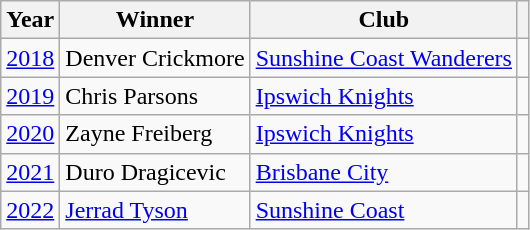<table class="wikitable">
<tr>
<th>Year</th>
<th>Winner</th>
<th>Club</th>
<th></th>
</tr>
<tr>
<td><a href='#'>2018</a></td>
<td> Denver Crickmore</td>
<td><a href='#'>Sunshine Coast Wanderers</a></td>
<td></td>
</tr>
<tr>
<td><a href='#'>2019</a></td>
<td> Chris Parsons</td>
<td><a href='#'>Ipswich Knights</a></td>
<td></td>
</tr>
<tr>
<td><a href='#'>2020</a></td>
<td> Zayne Freiberg</td>
<td><a href='#'>Ipswich Knights</a></td>
<td></td>
</tr>
<tr>
<td><a href='#'>2021</a></td>
<td> Duro Dragicevic</td>
<td><a href='#'>Brisbane City</a></td>
<td></td>
</tr>
<tr>
<td><a href='#'>2022</a></td>
<td> <a href='#'>Jerrad Tyson</a></td>
<td><a href='#'>Sunshine Coast</a></td>
<td></td>
</tr>
</table>
